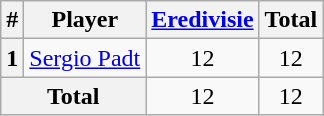<table class="wikitable" style="text-align:center;">
<tr>
<th>#</th>
<th>Player</th>
<th><a href='#'>Eredivisie</a></th>
<th>Total</th>
</tr>
<tr>
<th>1</th>
<td align="left"> <a href='#'>Sergio Padt</a></td>
<td>12</td>
<td>12</td>
</tr>
<tr>
<th colspan="2">Total</th>
<td>12</td>
<td>12</td>
</tr>
</table>
